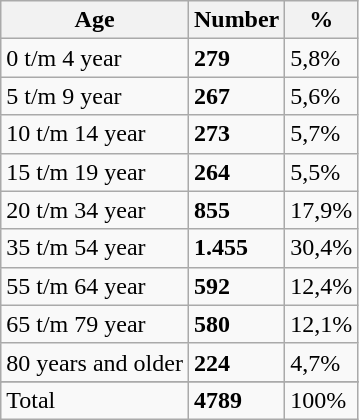<table class="wikitable">
<tr>
<th>Age</th>
<th>Number</th>
<th>%</th>
</tr>
<tr>
<td>0 t/m 4 year</td>
<td><strong>279</strong></td>
<td>5,8%</td>
</tr>
<tr>
<td>5 t/m 9 year</td>
<td><strong>267</strong></td>
<td>5,6%</td>
</tr>
<tr>
<td>10 t/m 14 year</td>
<td><strong>273</strong></td>
<td>5,7%</td>
</tr>
<tr>
<td>15 t/m 19 year</td>
<td><strong>264</strong></td>
<td>5,5%</td>
</tr>
<tr>
<td>20 t/m 34 year</td>
<td><strong>855</strong></td>
<td>17,9%</td>
</tr>
<tr>
<td>35 t/m 54 year</td>
<td><strong>1.455</strong></td>
<td>30,4%</td>
</tr>
<tr>
<td>55 t/m 64 year</td>
<td><strong>592</strong></td>
<td>12,4%</td>
</tr>
<tr>
<td>65 t/m 79 year</td>
<td><strong>580</strong></td>
<td>12,1%</td>
</tr>
<tr>
<td>80 years and older</td>
<td><strong>224</strong></td>
<td>4,7%</td>
</tr>
<tr>
</tr>
<tr>
<td>Total</td>
<td><strong>4789</strong></td>
<td>100%</td>
</tr>
</table>
